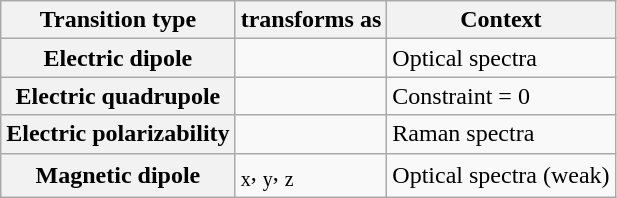<table class="wikitable">
<tr>
<th>Transition type</th>
<th> transforms as</th>
<th>Context</th>
</tr>
<tr>
<th>Electric dipole</th>
<td></td>
<td>Optical spectra</td>
</tr>
<tr>
<th>Electric quadrupole</th>
<td></td>
<td>Constraint  = 0</td>
</tr>
<tr>
<th>Electric polarizability</th>
<td></td>
<td>Raman spectra</td>
</tr>
<tr>
<th>Magnetic dipole</th>
<td><sub>x</sub>, <sub>y</sub>, <sub>z</sub></td>
<td>Optical spectra (weak)</td>
</tr>
</table>
